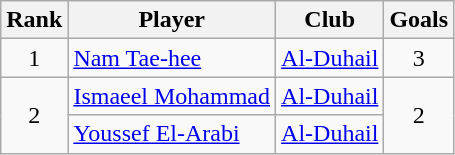<table class="wikitable sortable" style="text-align:center">
<tr>
<th>Rank</th>
<th>Player</th>
<th>Club</th>
<th>Goals</th>
</tr>
<tr>
<td rowspan=>1</td>
<td align="left"> <a href='#'>Nam Tae-hee</a></td>
<td align="left"><a href='#'>Al-Duhail</a></td>
<td rowspan=>3</td>
</tr>
<tr>
<td rowspan="2">2</td>
<td align="left"> <a href='#'>Ismaeel Mohammad</a></td>
<td align="left"><a href='#'>Al-Duhail</a></td>
<td rowspan="2">2</td>
</tr>
<tr>
<td align="left"> <a href='#'>Youssef El-Arabi</a></td>
<td align="left"><a href='#'>Al-Duhail</a></td>
</tr>
</table>
